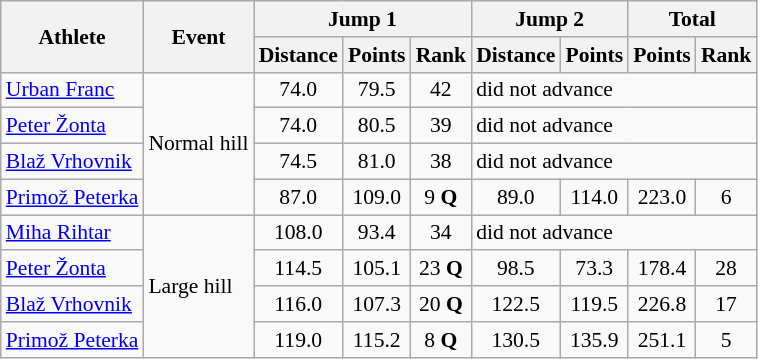<table class="wikitable" style="font-size:90%">
<tr>
<th rowspan="2">Athlete</th>
<th rowspan="2">Event</th>
<th colspan="3">Jump 1</th>
<th colspan="2">Jump 2</th>
<th colspan="2">Total</th>
</tr>
<tr>
<th>Distance</th>
<th>Points</th>
<th>Rank</th>
<th>Distance</th>
<th>Points</th>
<th>Points</th>
<th>Rank</th>
</tr>
<tr>
<td><a href='#'>Urban Franc</a></td>
<td rowspan="4">Normal hill</td>
<td align="center">74.0</td>
<td align="center">79.5</td>
<td align="center">42</td>
<td colspan="4">did not advance</td>
</tr>
<tr>
<td><a href='#'>Peter Žonta</a></td>
<td align="center">74.0</td>
<td align="center">80.5</td>
<td align="center">39</td>
<td colspan="4">did not advance</td>
</tr>
<tr>
<td><a href='#'>Blaž Vrhovnik</a></td>
<td align="center">74.5</td>
<td align="center">81.0</td>
<td align="center">38</td>
<td colspan="4">did not advance</td>
</tr>
<tr>
<td><a href='#'>Primož Peterka</a></td>
<td align="center">87.0</td>
<td align="center">109.0</td>
<td align="center">9 <strong>Q</strong></td>
<td align="center">89.0</td>
<td align="center">114.0</td>
<td align="center">223.0</td>
<td align="center">6</td>
</tr>
<tr>
<td><a href='#'>Miha Rihtar</a></td>
<td rowspan="4">Large hill</td>
<td align="center">108.0</td>
<td align="center">93.4</td>
<td align="center">34</td>
<td colspan="4">did not advance</td>
</tr>
<tr>
<td><a href='#'>Peter Žonta</a></td>
<td align="center">114.5</td>
<td align="center">105.1</td>
<td align="center">23 <strong>Q</strong></td>
<td align="center">98.5</td>
<td align="center">73.3</td>
<td align="center">178.4</td>
<td align="center">28</td>
</tr>
<tr>
<td><a href='#'>Blaž Vrhovnik</a></td>
<td align="center">116.0</td>
<td align="center">107.3</td>
<td align="center">20 <strong>Q</strong></td>
<td align="center">122.5</td>
<td align="center">119.5</td>
<td align="center">226.8</td>
<td align="center">17</td>
</tr>
<tr>
<td><a href='#'>Primož Peterka</a></td>
<td align="center">119.0</td>
<td align="center">115.2</td>
<td align="center">8 <strong>Q</strong></td>
<td align="center">130.5</td>
<td align="center">135.9</td>
<td align="center">251.1</td>
<td align="center">5</td>
</tr>
</table>
